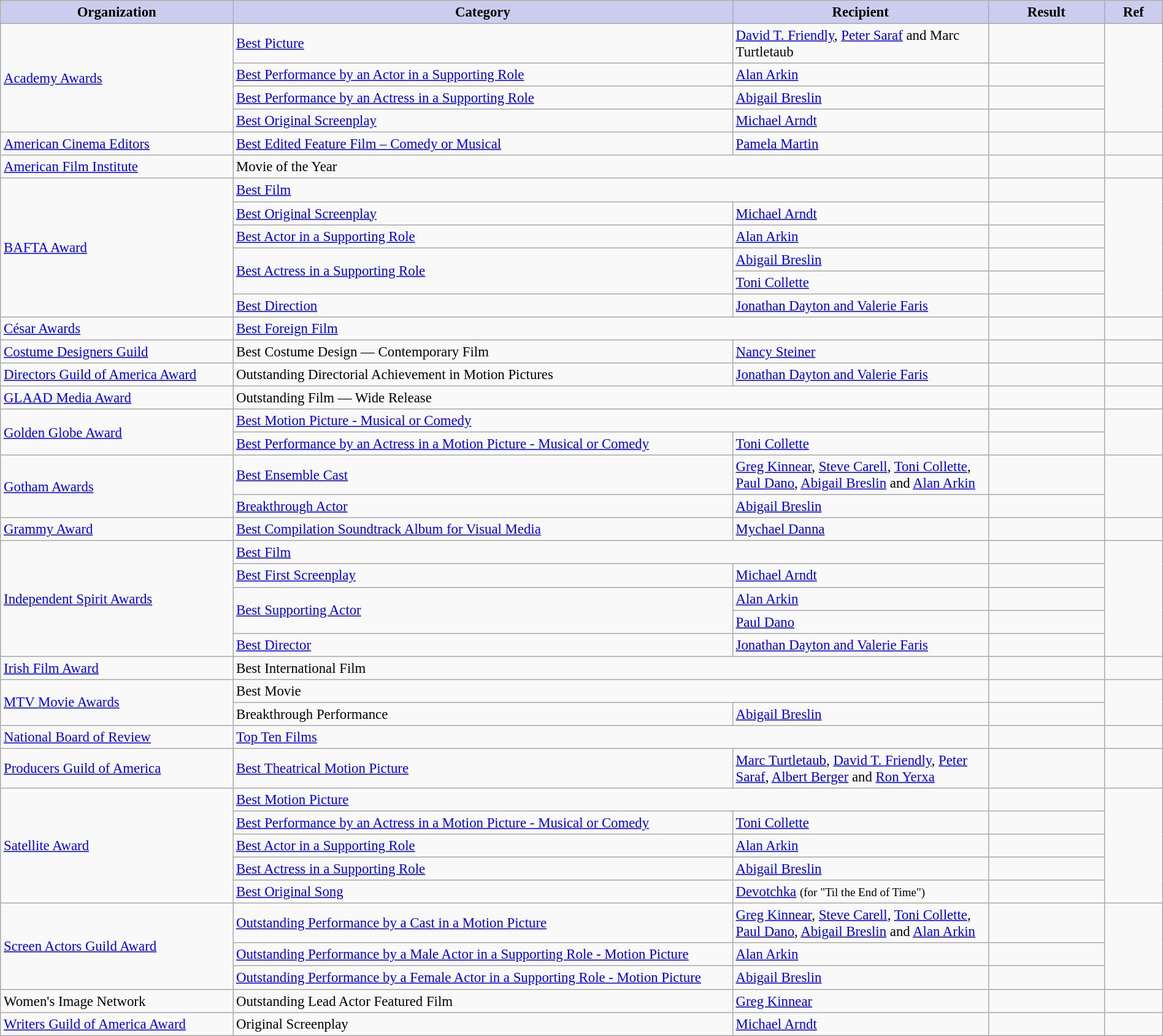<table class="wikitable" style="font-size: 95%;" width="100%">
<tr align="center">
<th style="background:#CCCCEE;" width="20%">Organization</th>
<th style="background:#CCCCEE;" width="43%">Category</th>
<th style="background:#CCCCEE;" width="22%">Recipient</th>
<th style="background:#CCCCEE;" width="10%">Result</th>
<th style="background:#CCCCEE;" width="5%">Ref</th>
</tr>
<tr>
<td rowspan="4"><a href='#'>Academy Awards</a></td>
<td><a href='#'>Best Picture</a></td>
<td><a href='#'>David T. Friendly</a>, <a href='#'>Peter Saraf</a> and Marc Turtletaub</td>
<td></td>
<td rowspan="4" align="center"></td>
</tr>
<tr>
<td><a href='#'>Best Performance by an Actor in a Supporting Role</a></td>
<td><a href='#'>Alan Arkin</a></td>
<td></td>
</tr>
<tr>
<td><a href='#'>Best Performance by an Actress in a Supporting Role</a></td>
<td><a href='#'>Abigail Breslin</a></td>
<td></td>
</tr>
<tr>
<td><a href='#'>Best Original Screenplay</a></td>
<td><a href='#'>Michael Arndt</a></td>
<td></td>
</tr>
<tr>
<td><a href='#'>American Cinema Editors</a></td>
<td><a href='#'>Best Edited Feature Film – Comedy or Musical</a></td>
<td><a href='#'>Pamela Martin</a></td>
<td></td>
<td align="center"></td>
</tr>
<tr>
<td><a href='#'>American Film Institute</a></td>
<td colspan="2">Movie of the Year</td>
<td></td>
<td align="center"></td>
</tr>
<tr>
<td rowspan="6"><a href='#'>BAFTA Award</a></td>
<td colspan="2"><a href='#'>Best Film</a></td>
<td></td>
<td rowspan="6" align="center"></td>
</tr>
<tr>
<td><a href='#'>Best Original Screenplay</a></td>
<td><a href='#'>Michael Arndt</a></td>
<td></td>
</tr>
<tr>
<td><a href='#'>Best Actor in a Supporting Role</a></td>
<td><a href='#'>Alan Arkin</a></td>
<td></td>
</tr>
<tr>
<td rowspan="2"><a href='#'>Best Actress in a Supporting Role</a></td>
<td><a href='#'>Abigail Breslin</a></td>
<td></td>
</tr>
<tr>
<td><a href='#'>Toni Collette</a></td>
<td></td>
</tr>
<tr>
<td><a href='#'>Best Direction</a></td>
<td><a href='#'>Jonathan Dayton and Valerie Faris</a></td>
<td></td>
</tr>
<tr>
<td><a href='#'>César Awards</a></td>
<td colspan="2"><a href='#'>Best Foreign Film</a></td>
<td></td>
<td align="center"></td>
</tr>
<tr>
<td><a href='#'>Costume Designers Guild</a></td>
<td>Best Costume Design — Contemporary Film</td>
<td><a href='#'>Nancy Steiner</a></td>
<td></td>
<td align="center"></td>
</tr>
<tr>
<td><a href='#'>Directors Guild of America Award</a></td>
<td>Outstanding Directorial Achievement in Motion Pictures</td>
<td><a href='#'>Jonathan Dayton and Valerie Faris</a></td>
<td></td>
<td align="center"></td>
</tr>
<tr>
<td><a href='#'>GLAAD Media Award</a></td>
<td colspan="2">Outstanding Film — Wide Release</td>
<td></td>
<td align="center"></td>
</tr>
<tr>
<td rowspan="2"><a href='#'>Golden Globe Award</a></td>
<td colspan="2"><a href='#'>Best Motion Picture - Musical or Comedy</a></td>
<td></td>
<td rowspan="2" align="center"></td>
</tr>
<tr>
<td><a href='#'>Best Performance by an Actress in a Motion Picture - Musical or Comedy</a></td>
<td><a href='#'>Toni Collette</a></td>
<td></td>
</tr>
<tr>
<td rowspan="2"><a href='#'>Gotham Awards</a></td>
<td><a href='#'>Best Ensemble Cast</a></td>
<td><a href='#'>Greg Kinnear</a>, <a href='#'>Steve Carell</a>, <a href='#'>Toni Collette</a>, <a href='#'>Paul Dano</a>, <a href='#'>Abigail Breslin</a> and <a href='#'>Alan Arkin</a></td>
<td></td>
<td rowspan="2" align="center"></td>
</tr>
<tr>
<td><a href='#'>Breakthrough Actor</a></td>
<td><a href='#'>Abigail Breslin</a></td>
<td></td>
</tr>
<tr>
<td><a href='#'>Grammy Award</a></td>
<td><a href='#'>Best Compilation Soundtrack Album for Visual Media</a></td>
<td><a href='#'>Mychael Danna</a></td>
<td></td>
<td align="center"></td>
</tr>
<tr>
<td rowspan="5"><a href='#'>Independent Spirit Awards</a></td>
<td colspan="2"><a href='#'>Best Film</a></td>
<td></td>
<td rowspan="5" align="center"></td>
</tr>
<tr>
<td><a href='#'>Best First Screenplay</a></td>
<td><a href='#'>Michael Arndt</a></td>
<td></td>
</tr>
<tr>
<td rowspan="2"><a href='#'>Best Supporting Actor</a></td>
<td><a href='#'>Alan Arkin</a></td>
<td></td>
</tr>
<tr>
<td><a href='#'>Paul Dano</a></td>
<td></td>
</tr>
<tr>
<td><a href='#'>Best Director</a></td>
<td><a href='#'>Jonathan Dayton and Valerie Faris</a></td>
<td></td>
</tr>
<tr>
<td><a href='#'>Irish Film Award</a></td>
<td colspan="2">Best International Film</td>
<td></td>
<td align="center"></td>
</tr>
<tr>
<td rowspan="2"><a href='#'>MTV Movie Awards</a></td>
<td colspan="2">Best Movie</td>
<td></td>
<td rowspan="2" align="center"></td>
</tr>
<tr>
<td>Breakthrough Performance</td>
<td><a href='#'>Abigail Breslin</a></td>
<td></td>
</tr>
<tr>
<td><a href='#'>National Board of Review</a></td>
<td colspan="2"><a href='#'>Top Ten Films</a></td>
<td></td>
<td align="center"></td>
</tr>
<tr>
<td><a href='#'>Producers Guild of America</a></td>
<td><a href='#'>Best Theatrical Motion Picture</a></td>
<td><a href='#'>Marc Turtletaub</a>, <a href='#'>David T. Friendly</a>, <a href='#'>Peter Saraf</a>, <a href='#'>Albert Berger</a> and <a href='#'>Ron Yerxa</a></td>
<td></td>
<td align="center"></td>
</tr>
<tr>
<td rowspan="5"><a href='#'>Satellite Award</a></td>
<td colspan="2"><a href='#'>Best Motion Picture</a></td>
<td></td>
<td rowspan="5" align="center"></td>
</tr>
<tr>
<td><a href='#'>Best Performance by an Actress in a Motion Picture - Musical or Comedy</a></td>
<td><a href='#'>Toni Collette</a></td>
<td></td>
</tr>
<tr>
<td><a href='#'>Best Actor in a Supporting Role</a></td>
<td><a href='#'>Alan Arkin</a></td>
<td></td>
</tr>
<tr>
<td><a href='#'>Best Actress in a Supporting Role</a></td>
<td><a href='#'>Abigail Breslin</a></td>
<td></td>
</tr>
<tr>
<td><a href='#'>Best Original Song</a></td>
<td><a href='#'>Devotchka</a> <small>(for "Til the End of Time")</small></td>
<td></td>
</tr>
<tr>
<td rowspan="3"><a href='#'>Screen Actors Guild Award</a></td>
<td><a href='#'>Outstanding Performance by a Cast in a Motion Picture</a></td>
<td><a href='#'>Greg Kinnear</a>, <a href='#'>Steve Carell</a>, <a href='#'>Toni Collette</a>, <a href='#'>Paul Dano</a>, <a href='#'>Abigail Breslin</a> and <a href='#'>Alan Arkin</a></td>
<td></td>
<td rowspan="3" align="center"></td>
</tr>
<tr>
<td><a href='#'>Outstanding Performance by a Male Actor in a Supporting Role - Motion Picture</a></td>
<td><a href='#'>Alan Arkin</a></td>
<td></td>
</tr>
<tr>
<td><a href='#'>Outstanding Performance by a Female Actor in a Supporting Role - Motion Picture</a></td>
<td><a href='#'>Abigail Breslin</a></td>
<td></td>
</tr>
<tr>
<td>Women's Image Network</td>
<td>Outstanding Lead Actor Featured Film</td>
<td><a href='#'>Greg Kinnear</a></td>
<td></td>
<td align="center"></td>
</tr>
<tr>
<td><a href='#'>Writers Guild of America Award</a></td>
<td>Original Screenplay</td>
<td><a href='#'>Michael Arndt</a></td>
<td></td>
<td align="center"></td>
</tr>
</table>
